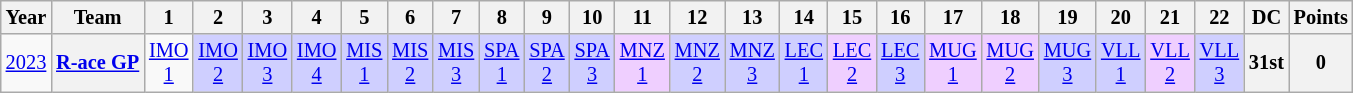<table class="wikitable" style="text-align:center; font-size:85%">
<tr>
<th>Year</th>
<th>Team</th>
<th>1</th>
<th>2</th>
<th>3</th>
<th>4</th>
<th>5</th>
<th>6</th>
<th>7</th>
<th>8</th>
<th>9</th>
<th>10</th>
<th>11</th>
<th>12</th>
<th>13</th>
<th>14</th>
<th>15</th>
<th>16</th>
<th>17</th>
<th>18</th>
<th>19</th>
<th>20</th>
<th>21</th>
<th>22</th>
<th>DC</th>
<th>Points</th>
</tr>
<tr>
<td><a href='#'>2023</a></td>
<th nowrap><a href='#'>R-ace GP</a></th>
<td style="background:#;"><a href='#'>IMO<br>1</a><br></td>
<td style="background:#CFCFFF;"><a href='#'>IMO<br>2</a><br></td>
<td style="background:#CFCFFF;"><a href='#'>IMO<br>3</a><br></td>
<td style="background:#CFCFFF;"><a href='#'>IMO<br>4</a><br></td>
<td style="background:#CFCFFF;"><a href='#'>MIS<br>1</a><br></td>
<td style="background:#CFCFFF;"><a href='#'>MIS<br>2</a><br></td>
<td style="background:#CFCFFF;"><a href='#'>MIS<br>3</a><br></td>
<td style="background:#CFCFFF;"><a href='#'>SPA<br>1</a><br></td>
<td style="background:#CFCFFF;"><a href='#'>SPA<br>2</a><br></td>
<td style="background:#CFCFFF;"><a href='#'>SPA<br>3</a><br></td>
<td style="background:#EFCFFF;"><a href='#'>MNZ<br>1</a><br></td>
<td style="background:#CFCFFF;"><a href='#'>MNZ<br>2</a><br></td>
<td style="background:#CFCFFF;"><a href='#'>MNZ<br>3</a><br></td>
<td style="background:#CFCFFF;"><a href='#'>LEC<br>1</a><br></td>
<td style="background:#EFCFFF;"><a href='#'>LEC<br>2</a><br></td>
<td style="background:#CFCFFF;"><a href='#'>LEC<br>3</a><br></td>
<td style="background:#EFCFFF;"><a href='#'>MUG<br>1</a><br></td>
<td style="background:#EFCFFF;"><a href='#'>MUG<br>2</a><br></td>
<td style="background:#CFCFFF;"><a href='#'>MUG<br>3</a><br></td>
<td style="background:#CFCFFF;"><a href='#'>VLL<br>1</a><br></td>
<td style="background:#EFCFFF;"><a href='#'>VLL<br>2</a><br></td>
<td style="background:#CFCFFF;"><a href='#'>VLL<br>3</a><br></td>
<th>31st</th>
<th>0</th>
</tr>
</table>
